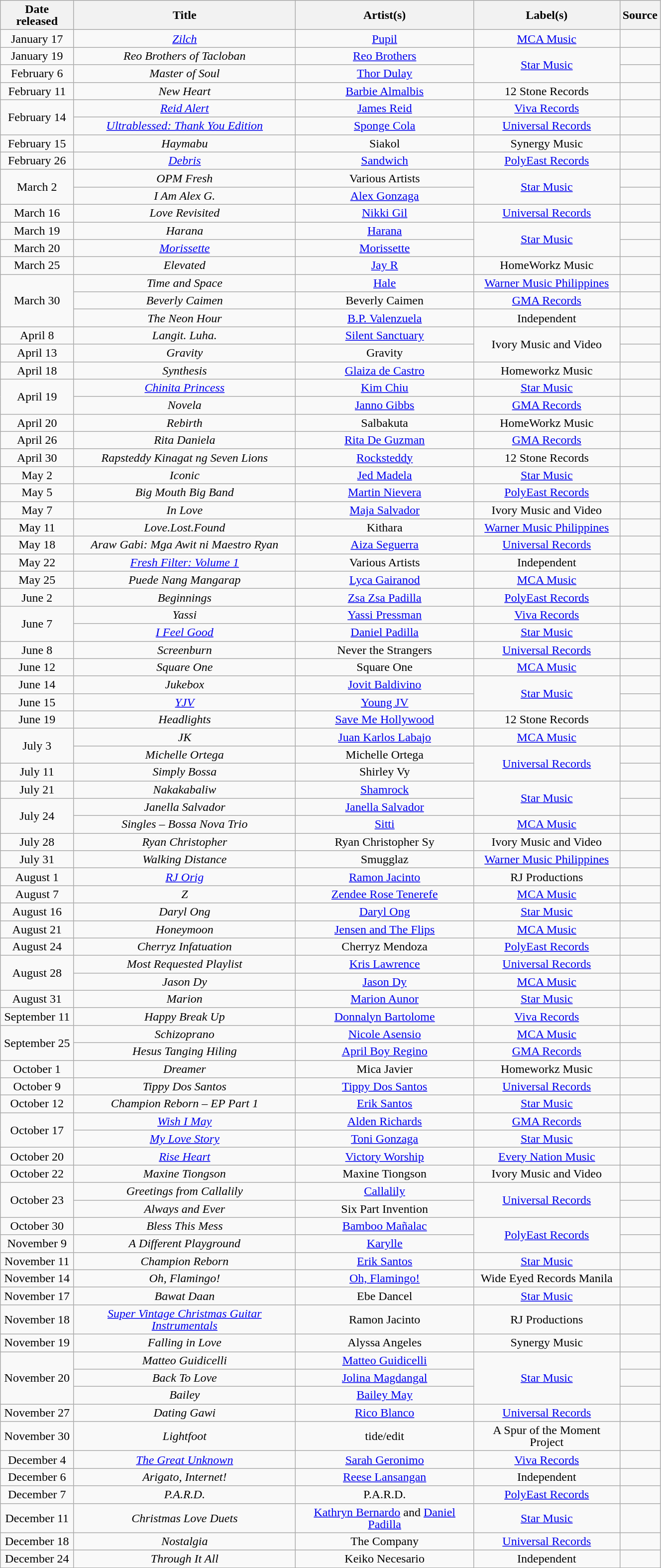<table class="wikitable" style="text-align:center; line-height:16px; width:70%;">
<tr>
<th>Date released</th>
<th>Title</th>
<th>Artist(s)</th>
<th>Label(s)</th>
<th>Source</th>
</tr>
<tr>
<td>January 17</td>
<td><em><a href='#'>Zilch</a></em></td>
<td><a href='#'>Pupil</a></td>
<td><a href='#'>MCA Music</a></td>
<td></td>
</tr>
<tr>
<td>January 19</td>
<td><em>Reo Brothers of Tacloban</em></td>
<td><a href='#'>Reo Brothers</a></td>
<td rowspan=2><a href='#'>Star Music</a></td>
<td></td>
</tr>
<tr>
<td>February 6</td>
<td><em>Master of Soul</em></td>
<td><a href='#'>Thor Dulay</a></td>
<td></td>
</tr>
<tr>
<td>February 11</td>
<td><em>New Heart</em></td>
<td><a href='#'>Barbie Almalbis</a></td>
<td>12 Stone Records</td>
<td></td>
</tr>
<tr>
<td rowspan=2>February 14</td>
<td><em><a href='#'>Reid Alert</a></em></td>
<td><a href='#'>James Reid</a></td>
<td><a href='#'>Viva Records</a></td>
<td></td>
</tr>
<tr>
<td><em><a href='#'>Ultrablessed: Thank You Edition</a></em></td>
<td><a href='#'>Sponge Cola</a></td>
<td><a href='#'>Universal Records</a></td>
<td></td>
</tr>
<tr>
<td>February 15</td>
<td><em>Haymabu</em></td>
<td>Siakol</td>
<td>Synergy Music</td>
<td></td>
</tr>
<tr>
<td>February 26</td>
<td><em><a href='#'>Debris</a></em></td>
<td><a href='#'>Sandwich</a></td>
<td><a href='#'>PolyEast Records</a></td>
<td></td>
</tr>
<tr>
<td rowspan=2>March 2</td>
<td><em>OPM Fresh</em></td>
<td>Various Artists</td>
<td rowspan=2><a href='#'>Star Music</a></td>
<td></td>
</tr>
<tr>
<td><em>I Am Alex G.</em></td>
<td><a href='#'>Alex Gonzaga</a></td>
<td></td>
</tr>
<tr>
<td>March 16</td>
<td><em>Love Revisited</em></td>
<td><a href='#'>Nikki Gil</a></td>
<td><a href='#'>Universal Records</a></td>
<td></td>
</tr>
<tr>
<td>March 19</td>
<td><em>Harana</em></td>
<td><a href='#'>Harana</a></td>
<td rowspan=2><a href='#'>Star Music</a></td>
<td></td>
</tr>
<tr>
<td>March 20</td>
<td><em><a href='#'>Morissette</a></em></td>
<td><a href='#'>Morissette</a></td>
<td></td>
</tr>
<tr>
<td>March 25</td>
<td><em>Elevated</em></td>
<td><a href='#'>Jay R</a></td>
<td>HomeWorkz Music</td>
<td></td>
</tr>
<tr>
<td rowspan=3>March 30</td>
<td><em>Time and Space</em></td>
<td><a href='#'>Hale</a></td>
<td><a href='#'>Warner Music Philippines</a></td>
<td></td>
</tr>
<tr>
<td><em>Beverly Caimen</em></td>
<td>Beverly Caimen</td>
<td><a href='#'>GMA Records</a></td>
<td></td>
</tr>
<tr>
<td><em>The Neon Hour</em></td>
<td><a href='#'>B.P. Valenzuela</a></td>
<td>Independent</td>
<td></td>
</tr>
<tr>
<td>April 8</td>
<td><em>Langit. Luha.</em></td>
<td><a href='#'>Silent Sanctuary</a></td>
<td rowspan=2>Ivory Music and Video</td>
<td></td>
</tr>
<tr>
<td>April 13</td>
<td><em>Gravity</em></td>
<td>Gravity</td>
<td></td>
</tr>
<tr>
<td>April 18</td>
<td><em>Synthesis</em></td>
<td><a href='#'>Glaiza de Castro</a></td>
<td>Homeworkz Music</td>
<td></td>
</tr>
<tr>
<td rowspan=2>April 19</td>
<td><em><a href='#'>Chinita Princess</a></em></td>
<td><a href='#'>Kim Chiu</a></td>
<td><a href='#'>Star Music</a></td>
<td></td>
</tr>
<tr>
<td><em>Novela</em></td>
<td><a href='#'>Janno Gibbs</a></td>
<td><a href='#'>GMA Records</a></td>
<td></td>
</tr>
<tr>
<td>April 20</td>
<td><em>Rebirth</em></td>
<td>Salbakuta</td>
<td>HomeWorkz Music</td>
<td></td>
</tr>
<tr>
<td>April 26</td>
<td><em>Rita Daniela</em></td>
<td><a href='#'>Rita De Guzman</a></td>
<td><a href='#'>GMA Records</a></td>
<td></td>
</tr>
<tr>
<td>April 30</td>
<td><em>Rapsteddy Kinagat ng Seven Lions</em></td>
<td><a href='#'>Rocksteddy</a></td>
<td>12 Stone Records</td>
<td></td>
</tr>
<tr>
<td>May 2</td>
<td><em>Iconic</em></td>
<td><a href='#'>Jed Madela</a></td>
<td><a href='#'>Star Music</a></td>
<td></td>
</tr>
<tr>
<td>May 5</td>
<td><em>Big Mouth Big Band</em></td>
<td><a href='#'>Martin Nievera</a></td>
<td><a href='#'>PolyEast Records</a></td>
<td></td>
</tr>
<tr>
<td>May 7</td>
<td><em>In Love</em></td>
<td><a href='#'>Maja Salvador</a></td>
<td>Ivory Music and Video</td>
<td></td>
</tr>
<tr>
<td>May 11</td>
<td><em>Love.Lost.Found</em></td>
<td>Kithara</td>
<td><a href='#'>Warner Music Philippines</a></td>
<td></td>
</tr>
<tr>
<td>May 18</td>
<td><em>Araw Gabi: Mga Awit ni Maestro Ryan</em></td>
<td><a href='#'>Aiza Seguerra</a></td>
<td><a href='#'>Universal Records</a></td>
<td></td>
</tr>
<tr>
<td>May 22</td>
<td><em><a href='#'>Fresh Filter: Volume 1</a></em></td>
<td>Various Artists</td>
<td>Independent</td>
<td></td>
</tr>
<tr>
<td>May 25</td>
<td><em>Puede Nang Mangarap</em></td>
<td><a href='#'>Lyca Gairanod</a></td>
<td><a href='#'>MCA Music</a></td>
<td></td>
</tr>
<tr>
<td>June 2</td>
<td><em>Beginnings</em></td>
<td><a href='#'>Zsa Zsa Padilla</a></td>
<td><a href='#'>PolyEast Records</a></td>
<td></td>
</tr>
<tr>
<td rowspan=2>June 7</td>
<td><em>Yassi</em></td>
<td><a href='#'>Yassi Pressman</a></td>
<td><a href='#'>Viva Records</a></td>
<td></td>
</tr>
<tr>
<td><em><a href='#'>I Feel Good</a></em></td>
<td><a href='#'>Daniel Padilla</a></td>
<td><a href='#'>Star Music</a></td>
<td></td>
</tr>
<tr>
<td>June 8</td>
<td><em>Screenburn</em></td>
<td>Never the Strangers</td>
<td><a href='#'>Universal Records</a></td>
<td></td>
</tr>
<tr>
<td>June 12</td>
<td><em>Square One</em></td>
<td>Square One</td>
<td><a href='#'>MCA Music</a></td>
<td></td>
</tr>
<tr>
<td>June 14</td>
<td><em>Jukebox</em></td>
<td><a href='#'>Jovit Baldivino</a></td>
<td rowspan=2><a href='#'>Star Music</a></td>
<td></td>
</tr>
<tr>
<td>June 15</td>
<td><em><a href='#'>YJV</a></em></td>
<td><a href='#'>Young JV</a></td>
<td></td>
</tr>
<tr>
<td>June 19</td>
<td><em>Headlights</em></td>
<td><a href='#'>Save Me Hollywood</a></td>
<td>12 Stone Records</td>
<td></td>
</tr>
<tr>
<td rowspan=2>July 3</td>
<td><em>JK</em></td>
<td><a href='#'>Juan Karlos Labajo</a></td>
<td><a href='#'>MCA Music</a></td>
<td></td>
</tr>
<tr>
<td><em>Michelle Ortega</em></td>
<td>Michelle Ortega</td>
<td rowspan=2><a href='#'>Universal Records</a></td>
<td></td>
</tr>
<tr>
<td>July 11</td>
<td><em>Simply Bossa</em></td>
<td>Shirley Vy</td>
<td></td>
</tr>
<tr>
<td>July 21</td>
<td><em>Nakakabaliw</em></td>
<td><a href='#'>Shamrock</a></td>
<td rowspan=2><a href='#'>Star Music</a></td>
<td></td>
</tr>
<tr>
<td rowspan=2>July 24</td>
<td><em>Janella Salvador</em></td>
<td><a href='#'>Janella Salvador</a></td>
<td></td>
</tr>
<tr>
<td><em>Singles – Bossa Nova Trio</em></td>
<td><a href='#'>Sitti</a></td>
<td><a href='#'>MCA Music</a></td>
<td></td>
</tr>
<tr>
<td>July 28</td>
<td><em>Ryan Christopher</em></td>
<td>Ryan Christopher Sy</td>
<td>Ivory Music and Video</td>
<td></td>
</tr>
<tr>
<td>July 31</td>
<td><em>Walking Distance</em></td>
<td>Smugglaz</td>
<td><a href='#'>Warner Music Philippines</a></td>
<td></td>
</tr>
<tr>
<td>August 1</td>
<td><em><a href='#'>RJ Orig</a></em></td>
<td><a href='#'>Ramon Jacinto</a></td>
<td>RJ Productions</td>
<td></td>
</tr>
<tr>
<td>August 7</td>
<td><em>Z</em></td>
<td><a href='#'>Zendee Rose Tenerefe</a></td>
<td><a href='#'>MCA Music</a></td>
<td></td>
</tr>
<tr>
<td>August 16</td>
<td><em>Daryl Ong</em></td>
<td><a href='#'>Daryl Ong</a></td>
<td><a href='#'>Star Music</a></td>
<td></td>
</tr>
<tr>
<td>August 21</td>
<td><em>Honeymoon</em></td>
<td><a href='#'>Jensen and The Flips</a></td>
<td><a href='#'>MCA Music</a></td>
<td></td>
</tr>
<tr>
<td>August 24</td>
<td><em>Cherryz Infatuation</em></td>
<td>Cherryz Mendoza</td>
<td><a href='#'>PolyEast Records</a></td>
<td></td>
</tr>
<tr>
<td rowspan=2>August 28</td>
<td><em>Most Requested Playlist</em></td>
<td><a href='#'>Kris Lawrence</a></td>
<td><a href='#'>Universal Records</a></td>
<td></td>
</tr>
<tr>
<td><em>Jason Dy</em></td>
<td><a href='#'>Jason Dy</a></td>
<td><a href='#'>MCA Music</a></td>
<td></td>
</tr>
<tr>
<td>August 31</td>
<td><em>Marion</em></td>
<td><a href='#'>Marion Aunor</a></td>
<td><a href='#'>Star Music</a></td>
<td></td>
</tr>
<tr>
<td>September 11</td>
<td><em>Happy Break Up</em></td>
<td><a href='#'>Donnalyn Bartolome</a></td>
<td><a href='#'>Viva Records</a></td>
<td></td>
</tr>
<tr>
<td rowspan=2>September 25</td>
<td><em>Schizoprano</em></td>
<td><a href='#'>Nicole Asensio</a></td>
<td><a href='#'>MCA Music</a></td>
<td></td>
</tr>
<tr>
<td><em>Hesus Tanging Hiling</em></td>
<td><a href='#'>April Boy Regino</a></td>
<td><a href='#'>GMA Records</a></td>
<td></td>
</tr>
<tr>
<td>October 1</td>
<td><em>Dreamer</em></td>
<td>Mica Javier</td>
<td>Homeworkz Music</td>
<td></td>
</tr>
<tr>
<td>October 9</td>
<td><em>Tippy Dos Santos</em></td>
<td><a href='#'>Tippy Dos Santos</a></td>
<td><a href='#'>Universal Records</a></td>
<td></td>
</tr>
<tr>
<td>October 12</td>
<td><em>Champion Reborn – EP Part 1</em></td>
<td><a href='#'>Erik Santos</a></td>
<td><a href='#'>Star Music</a></td>
<td></td>
</tr>
<tr>
<td rowspan=2>October 17</td>
<td><em><a href='#'>Wish I May</a></em></td>
<td><a href='#'>Alden Richards</a></td>
<td><a href='#'>GMA Records</a></td>
<td></td>
</tr>
<tr>
<td><em><a href='#'>My Love Story</a></em></td>
<td><a href='#'>Toni Gonzaga</a></td>
<td><a href='#'>Star Music</a></td>
<td></td>
</tr>
<tr>
<td>October 20</td>
<td><em><a href='#'>Rise Heart</a></em></td>
<td><a href='#'>Victory Worship</a></td>
<td><a href='#'>Every Nation Music</a></td>
<td></td>
</tr>
<tr>
<td>October 22</td>
<td><em>Maxine Tiongson</em></td>
<td>Maxine Tiongson</td>
<td>Ivory Music and Video</td>
<td></td>
</tr>
<tr>
<td rowspan=2>October 23</td>
<td><em>Greetings from Callalily</em></td>
<td><a href='#'>Callalily</a></td>
<td rowspan=2><a href='#'>Universal Records</a></td>
<td></td>
</tr>
<tr>
<td><em>Always and Ever</em></td>
<td>Six Part Invention</td>
<td></td>
</tr>
<tr>
<td>October 30</td>
<td><em>Bless This Mess</em></td>
<td><a href='#'>Bamboo Mañalac</a></td>
<td rowspan=2><a href='#'>PolyEast Records</a></td>
<td></td>
</tr>
<tr>
<td>November 9</td>
<td><em>A Different Playground</em></td>
<td><a href='#'>Karylle</a></td>
<td></td>
</tr>
<tr>
<td>November 11</td>
<td><em>Champion Reborn</em></td>
<td><a href='#'>Erik Santos</a></td>
<td><a href='#'>Star Music</a></td>
<td></td>
</tr>
<tr>
<td>November 14</td>
<td><em>Oh, Flamingo!</em></td>
<td><a href='#'>Oh, Flamingo!</a></td>
<td>Wide Eyed Records Manila</td>
<td></td>
</tr>
<tr>
<td>November 17</td>
<td><em>Bawat Daan</em></td>
<td>Ebe Dancel</td>
<td><a href='#'>Star Music</a></td>
<td></td>
</tr>
<tr>
<td>November 18</td>
<td><em><a href='#'>Super Vintage Christmas Guitar Instrumentals</a></em></td>
<td>Ramon Jacinto</td>
<td>RJ Productions</td>
<td></td>
</tr>
<tr>
<td>November 19</td>
<td><em>Falling in Love</em></td>
<td>Alyssa Angeles</td>
<td>Synergy Music</td>
<td></td>
</tr>
<tr>
<td rowspan=3>November 20</td>
<td><em>Matteo Guidicelli</em></td>
<td><a href='#'>Matteo Guidicelli</a></td>
<td rowspan=3><a href='#'>Star Music</a></td>
<td></td>
</tr>
<tr>
<td><em>Back To Love</em></td>
<td><a href='#'>Jolina Magdangal</a></td>
<td></td>
</tr>
<tr>
<td><em>Bailey</em></td>
<td><a href='#'>Bailey May</a></td>
<td></td>
</tr>
<tr>
<td>November 27</td>
<td><em>Dating Gawi</em></td>
<td><a href='#'>Rico Blanco</a></td>
<td><a href='#'>Universal Records</a></td>
<td></td>
</tr>
<tr>
<td>November 30</td>
<td><em>Lightfoot</em></td>
<td>tide/edit</td>
<td>A Spur of the Moment Project</td>
<td></td>
</tr>
<tr>
<td>December 4</td>
<td><em><a href='#'>The Great Unknown</a></em></td>
<td><a href='#'>Sarah Geronimo</a></td>
<td><a href='#'>Viva Records</a></td>
<td></td>
</tr>
<tr>
<td>December 6</td>
<td><em>Arigato, Internet!</em></td>
<td><a href='#'>Reese Lansangan</a></td>
<td>Independent</td>
<td></td>
</tr>
<tr>
<td>December 7</td>
<td><em>P.A.R.D.</em></td>
<td>P.A.R.D.</td>
<td><a href='#'>PolyEast Records</a></td>
<td></td>
</tr>
<tr>
<td>December 11</td>
<td><em>Christmas Love Duets</em></td>
<td><a href='#'>Kathryn Bernardo</a> and <a href='#'>Daniel Padilla</a></td>
<td><a href='#'>Star Music</a></td>
<td></td>
</tr>
<tr>
<td>December 18</td>
<td><em>Nostalgia</em></td>
<td>The Company</td>
<td><a href='#'>Universal Records</a></td>
<td></td>
</tr>
<tr>
<td>December 24</td>
<td><em>Through It All</em></td>
<td>Keiko Necesario</td>
<td>Independent</td>
<td></td>
</tr>
</table>
